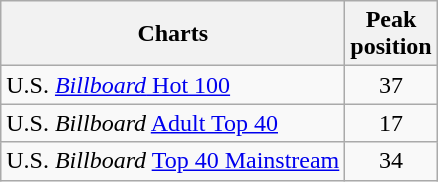<table class="wikitable sortable">
<tr>
<th>Charts</th>
<th>Peak<br>position</th>
</tr>
<tr>
<td>U.S. <a href='#'><em>Billboard</em> Hot 100</a></td>
<td style="text-align:center;">37</td>
</tr>
<tr>
<td>U.S. <em>Billboard</em> <a href='#'>Adult Top 40</a></td>
<td style="text-align:center;">17</td>
</tr>
<tr>
<td>U.S. <em>Billboard</em> <a href='#'>Top 40 Mainstream</a></td>
<td style="text-align:center;">34</td>
</tr>
</table>
